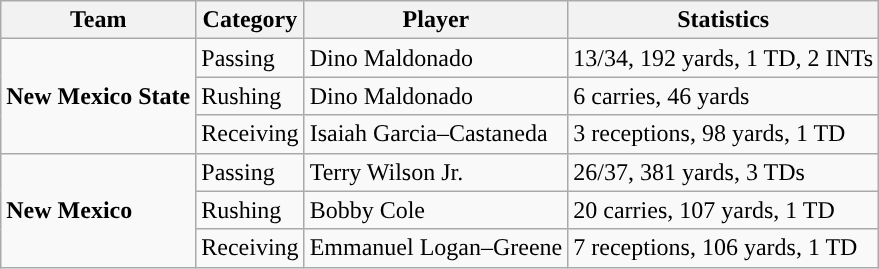<table class="wikitable" style="float: left;">
<tr>
<th>Team</th>
<th>Category</th>
<th>Player</th>
<th>Statistics</th>
</tr>
<tr>
<td rowspan=3><strong>New Mexico State</strong></td>
<td>Passing</td>
<td>Dino Maldonado</td>
<td>13/34, 192 yards, 1 TD, 2 INTs</td>
</tr>
<tr>
<td>Rushing</td>
<td>Dino Maldonado</td>
<td>6 carries, 46 yards</td>
</tr>
<tr>
<td>Receiving</td>
<td>Isaiah Garcia–Castaneda</td>
<td>3 receptions, 98 yards, 1 TD</td>
</tr>
<tr>
<td rowspan=3><strong>New Mexico</strong></td>
<td>Passing</td>
<td>Terry Wilson Jr.</td>
<td>26/37, 381 yards, 3 TDs</td>
</tr>
<tr>
<td>Rushing</td>
<td>Bobby Cole</td>
<td>20 carries, 107 yards, 1 TD</td>
</tr>
<tr>
<td>Receiving</td>
<td>Emmanuel Logan–Greene</td>
<td>7 receptions, 106 yards, 1 TD</td>
</tr>
</table>
